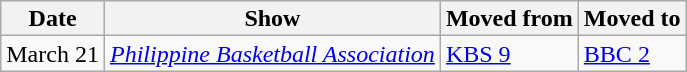<table class="wikitable" style="text-align:left; line-height:16px; width:auto;">
<tr>
<th>Date</th>
<th>Show</th>
<th>Moved from</th>
<th>Moved to</th>
</tr>
<tr>
<td>March 21</td>
<td><em><a href='#'>Philippine Basketball Association</a></em></td>
<td><a href='#'>KBS 9</a></td>
<td><a href='#'>BBC 2</a></td>
</tr>
</table>
